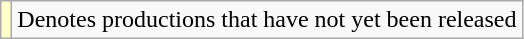<table class="wikitable sortable">
<tr>
<td style="background:#FFFFCC;"></td>
<td>Denotes productions that have not yet been released</td>
</tr>
</table>
